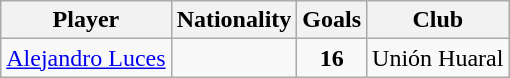<table class="wikitable">
<tr>
<th>Player</th>
<th>Nationality</th>
<th>Goals</th>
<th>Club</th>
</tr>
<tr align=center>
<td><a href='#'>Alejandro Luces</a></td>
<td></td>
<td><strong>16</strong></td>
<td>Unión Huaral</td>
</tr>
</table>
